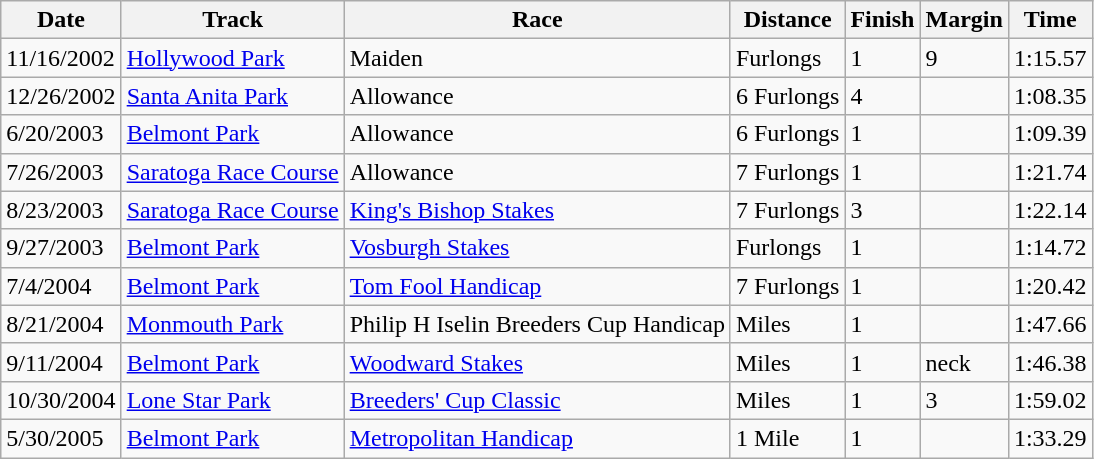<table class="wikitable sortable">
<tr>
<th>Date</th>
<th>Track</th>
<th>Race</th>
<th>Distance</th>
<th>Finish</th>
<th>Margin</th>
<th>Time</th>
</tr>
<tr>
<td>11/16/2002</td>
<td><a href='#'>Hollywood Park</a></td>
<td>Maiden</td>
<td> Furlongs</td>
<td>1</td>
<td>9</td>
<td>1:15.57</td>
</tr>
<tr>
<td>12/26/2002</td>
<td><a href='#'>Santa Anita Park</a></td>
<td>Allowance</td>
<td>6 Furlongs</td>
<td>4</td>
<td></td>
<td>1:08.35</td>
</tr>
<tr>
<td>6/20/2003</td>
<td><a href='#'>Belmont Park</a></td>
<td>Allowance</td>
<td>6 Furlongs</td>
<td>1</td>
<td></td>
<td>1:09.39</td>
</tr>
<tr>
<td>7/26/2003</td>
<td><a href='#'>Saratoga Race Course</a></td>
<td>Allowance</td>
<td>7 Furlongs</td>
<td>1</td>
<td></td>
<td>1:21.74</td>
</tr>
<tr>
<td>8/23/2003</td>
<td><a href='#'>Saratoga Race Course</a></td>
<td><a href='#'>King's Bishop Stakes</a></td>
<td>7 Furlongs</td>
<td>3</td>
<td></td>
<td>1:22.14</td>
</tr>
<tr>
<td>9/27/2003</td>
<td><a href='#'>Belmont Park</a></td>
<td><a href='#'>Vosburgh Stakes</a></td>
<td> Furlongs</td>
<td>1</td>
<td></td>
<td>1:14.72</td>
</tr>
<tr>
<td>7/4/2004</td>
<td><a href='#'>Belmont Park</a></td>
<td><a href='#'>Tom Fool Handicap</a></td>
<td>7 Furlongs</td>
<td>1</td>
<td></td>
<td>1:20.42</td>
</tr>
<tr>
<td>8/21/2004</td>
<td><a href='#'>Monmouth Park</a></td>
<td>Philip H Iselin Breeders Cup Handicap</td>
<td> Miles</td>
<td>1</td>
<td></td>
<td>1:47.66</td>
</tr>
<tr>
<td>9/11/2004</td>
<td><a href='#'>Belmont Park</a></td>
<td><a href='#'>Woodward Stakes</a></td>
<td> Miles</td>
<td>1</td>
<td>neck</td>
<td>1:46.38</td>
</tr>
<tr>
<td>10/30/2004</td>
<td><a href='#'>Lone Star Park</a></td>
<td><a href='#'>Breeders' Cup Classic</a></td>
<td> Miles</td>
<td>1</td>
<td>3</td>
<td>1:59.02</td>
</tr>
<tr>
<td>5/30/2005</td>
<td><a href='#'>Belmont Park</a></td>
<td><a href='#'>Metropolitan Handicap</a></td>
<td>1 Mile</td>
<td>1</td>
<td></td>
<td>1:33.29</td>
</tr>
</table>
